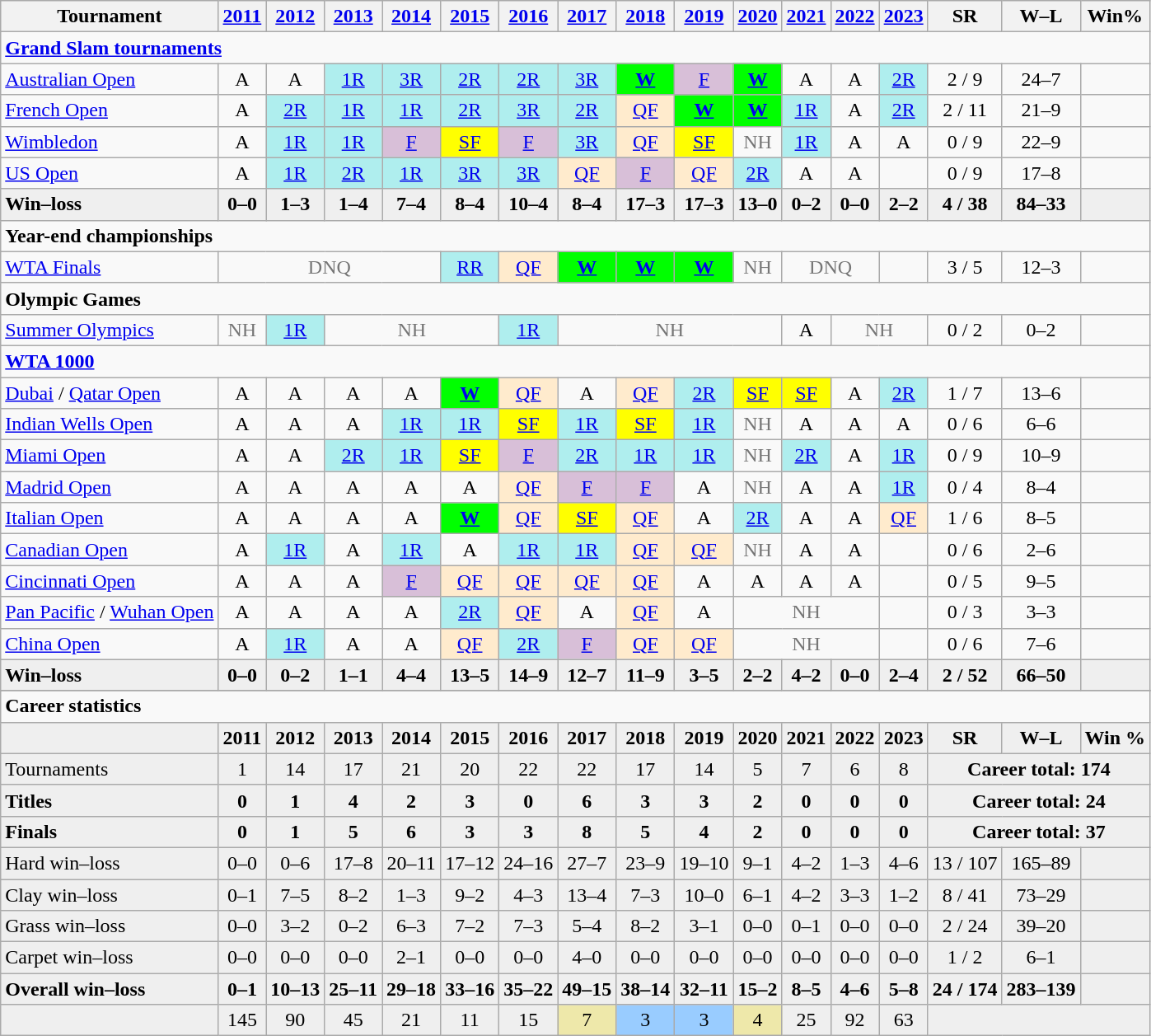<table class="wikitable" style="text-align:center">
<tr>
<th>Tournament</th>
<th><a href='#'>2011</a></th>
<th><a href='#'>2012</a></th>
<th><a href='#'>2013</a></th>
<th><a href='#'>2014</a></th>
<th><a href='#'>2015</a></th>
<th><a href='#'>2016</a></th>
<th><a href='#'>2017</a></th>
<th><a href='#'>2018</a></th>
<th><a href='#'>2019</a></th>
<th><a href='#'>2020</a></th>
<th><a href='#'>2021</a></th>
<th><a href='#'>2022</a></th>
<th><a href='#'>2023</a></th>
<th>SR</th>
<th>W–L</th>
<th>Win%</th>
</tr>
<tr>
<td colspan=17 align="left"><strong><a href='#'>Grand Slam tournaments</a></strong></td>
</tr>
<tr>
<td style="text-align:left"><a href='#'>Australian Open</a></td>
<td>A</td>
<td>A</td>
<td style="background:#afeeee"><a href='#'>1R</a></td>
<td style="background:#afeeee"><a href='#'>3R</a></td>
<td style="background:#afeeee"><a href='#'>2R</a></td>
<td style="background:#afeeee"><a href='#'>2R</a></td>
<td style="background:#afeeee"><a href='#'>3R</a></td>
<td bgcolor="lime"><a href='#'><strong>W</strong></a></td>
<td style="background:#d8bfd8"><a href='#'>F</a></td>
<td bgcolor="lime"><strong><a href='#'>W</a></strong></td>
<td>A</td>
<td>A</td>
<td style="background:#afeeee"><a href='#'>2R</a></td>
<td>2 / 9</td>
<td>24–7</td>
<td></td>
</tr>
<tr>
<td style="text-align:left"><a href='#'>French Open</a></td>
<td>A</td>
<td style="background:#afeeee"><a href='#'>2R</a></td>
<td style="background:#afeeee"><a href='#'>1R</a></td>
<td style="background:#afeeee"><a href='#'>1R</a></td>
<td style="background:#afeeee"><a href='#'>2R</a></td>
<td style="background:#afeeee"><a href='#'>3R</a></td>
<td style="background:#afeeee"><a href='#'>2R</a></td>
<td style="background:#ffebcd"><a href='#'>QF</a></td>
<td bgcolor="lime"><a href='#'><strong>W</strong></a></td>
<td bgcolor="lime"><a href='#'><strong>W</strong></a></td>
<td style=background:#afeeee><a href='#'>1R</a></td>
<td>A</td>
<td style=background:#afeeee><a href='#'>2R</a></td>
<td>2 / 11</td>
<td>21–9</td>
<td></td>
</tr>
<tr>
<td style="text-align:left"><a href='#'>Wimbledon</a></td>
<td>A</td>
<td style="background:#afeeee"><a href='#'>1R</a></td>
<td style="background:#afeeee"><a href='#'>1R</a></td>
<td style="background:#d8bfd8"><a href='#'>F</a></td>
<td style="background:yellow"><a href='#'>SF</a></td>
<td style="background:#d8bfd8"><a href='#'>F</a></td>
<td style="background:#afeeee"><a href='#'>3R</a></td>
<td style="background:#ffebcd"><a href='#'>QF</a></td>
<td style="background:yellow"><a href='#'>SF</a></td>
<td style="color:#767676">NH</td>
<td style="background:#afeeee"><a href='#'>1R</a></td>
<td>A</td>
<td>A</td>
<td>0 / 9</td>
<td>22–9</td>
<td></td>
</tr>
<tr>
<td style="text-align:left"><a href='#'>US Open</a></td>
<td>A</td>
<td style="background:#afeeee"><a href='#'>1R</a></td>
<td style="background:#afeeee"><a href='#'>2R</a></td>
<td style="background:#afeeee"><a href='#'>1R</a></td>
<td style="background:#afeeee"><a href='#'>3R</a></td>
<td style="background:#afeeee"><a href='#'>3R</a></td>
<td style="background:#ffebcd"><a href='#'>QF</a></td>
<td style="background:#d8bfd8"><a href='#'>F</a></td>
<td style="background:#ffebcd"><a href='#'>QF</a></td>
<td style="background:#afeeee"><a href='#'>2R</a></td>
<td>A</td>
<td>A</td>
<td></td>
<td>0 / 9</td>
<td>17–8</td>
<td></td>
</tr>
<tr style="font-weight:bold;background:#efefef">
<td style="text-align:left">Win–loss</td>
<td>0–0</td>
<td>1–3</td>
<td>1–4</td>
<td>7–4</td>
<td>8–4</td>
<td>10–4</td>
<td>8–4</td>
<td>17–3</td>
<td>17–3</td>
<td>13–0</td>
<td>0–2</td>
<td>0–0</td>
<td>2–2</td>
<td>4 / 38</td>
<td>84–33</td>
<td></td>
</tr>
<tr>
<td colspan=17 align="left"><strong>Year-end championships</strong></td>
</tr>
<tr>
<td align="left"><a href='#'>WTA Finals</a></td>
<td colspan="4" style="color:#767676">DNQ</td>
<td bgcolor="afeeee"><a href='#'>RR</a></td>
<td bgcolor="#ffebcd"><a href='#'>QF</a></td>
<td bgcolor="lime"><a href='#'><strong>W</strong></a></td>
<td bgcolor="lime"><a href='#'><strong>W</strong></a></td>
<td bgcolor="lime"><a href='#'><strong>W</strong></a></td>
<td style="color:#767676">NH</td>
<td colspan="2" style="color:#767676">DNQ</td>
<td></td>
<td>3 / 5</td>
<td>12–3</td>
<td></td>
</tr>
<tr>
<td colspan=17 align="left"><strong>Olympic Games</strong></td>
</tr>
<tr>
<td align="left"><a href='#'>Summer Olympics</a></td>
<td style="color:#767676">NH</td>
<td bgcolor="afeeee"><a href='#'>1R</a></td>
<td colspan="3" style="color:#767676">NH</td>
<td bgcolor="afeeee"><a href='#'>1R</a></td>
<td colspan="4" style="color:#767676">NH</td>
<td>A</td>
<td colspan="2" style="color:#767676">NH</td>
<td>0 / 2</td>
<td>0–2</td>
<td></td>
</tr>
<tr>
<td colspan=17 align="left"><strong><a href='#'>WTA 1000</a></strong></td>
</tr>
<tr>
<td align="left"><a href='#'>Dubai</a> / <a href='#'>Qatar Open</a></td>
<td>A</td>
<td>A</td>
<td>A</td>
<td>A</td>
<td bgcolor="lime"><a href='#'><strong>W</strong></a></td>
<td bgcolor="ffebcd"><a href='#'>QF</a></td>
<td>A</td>
<td bgcolor="ffebcd"><a href='#'>QF</a></td>
<td bgcolor="afeeee"><a href='#'>2R</a></td>
<td bgcolor="yellow"><a href='#'>SF</a></td>
<td bgcolor="yellow"><a href='#'>SF</a></td>
<td>A</td>
<td bgcolor="afeeee"><a href='#'>2R</a></td>
<td>1 / 7</td>
<td>13–6</td>
<td></td>
</tr>
<tr>
<td align="left"><a href='#'>Indian Wells Open</a></td>
<td>A</td>
<td>A</td>
<td>A</td>
<td bgcolor="afeeee"><a href='#'>1R</a></td>
<td bgcolor="afeeee"><a href='#'>1R</a></td>
<td bgcolor="yellow"><a href='#'>SF</a></td>
<td bgcolor="afeeee"><a href='#'>1R</a></td>
<td bgcolor="yellow"><a href='#'>SF</a></td>
<td bgcolor="afeeee"><a href='#'>1R</a></td>
<td style="color:#767676">NH</td>
<td>A</td>
<td>A</td>
<td>A</td>
<td>0 / 6</td>
<td>6–6</td>
<td></td>
</tr>
<tr>
<td align="left"><a href='#'>Miami Open</a></td>
<td>A</td>
<td>A</td>
<td bgcolor="afeeee"><a href='#'>2R</a></td>
<td bgcolor="afeeee"><a href='#'>1R</a></td>
<td bgcolor="yellow"><a href='#'>SF</a></td>
<td style="background:#d8bfd8"><a href='#'>F</a></td>
<td bgcolor="afeeee"><a href='#'>2R</a></td>
<td bgcolor="afeeee"><a href='#'>1R</a></td>
<td bgcolor="afeeee"><a href='#'>1R</a></td>
<td style="color:#767676">NH</td>
<td bgcolor="afeeee"><a href='#'>2R</a></td>
<td>A</td>
<td bgcolor="afeeee"><a href='#'>1R</a></td>
<td>0 / 9</td>
<td>10–9</td>
<td></td>
</tr>
<tr>
<td align="left"><a href='#'>Madrid Open</a></td>
<td>A</td>
<td>A</td>
<td>A</td>
<td>A</td>
<td>A</td>
<td bgcolor="ffebcd"><a href='#'>QF</a></td>
<td style="background:#d8bfd8"><a href='#'>F</a></td>
<td style="background:#d8bfd8"><a href='#'>F</a></td>
<td>A</td>
<td style="color:#767676">NH</td>
<td>A</td>
<td>A</td>
<td bgcolor="afeeee"><a href='#'>1R</a></td>
<td>0 / 4</td>
<td>8–4</td>
<td></td>
</tr>
<tr>
<td align="left"><a href='#'>Italian Open</a></td>
<td>A</td>
<td>A</td>
<td>A</td>
<td>A</td>
<td bgcolor="lime"><a href='#'><strong>W</strong></a></td>
<td bgcolor="ffebcd"><a href='#'>QF</a></td>
<td bgcolor="yellow"><a href='#'>SF</a></td>
<td bgcolor="ffebcd"><a href='#'>QF</a></td>
<td>A</td>
<td bgcolor="afeeee"><a href='#'>2R</a></td>
<td>A</td>
<td>A</td>
<td bgcolor="ffebcd"><a href='#'>QF</a></td>
<td>1 / 6</td>
<td>8–5</td>
<td></td>
</tr>
<tr>
<td align="left"><a href='#'>Canadian Open</a></td>
<td>A</td>
<td bgcolor="afeeee"><a href='#'>1R</a></td>
<td>A</td>
<td bgcolor="afeeee"><a href='#'>1R</a></td>
<td>A</td>
<td bgcolor="afeeee"><a href='#'>1R</a></td>
<td bgcolor="afeeee"><a href='#'>1R</a></td>
<td bgcolor="ffebcd"><a href='#'>QF</a></td>
<td bgcolor="ffebcd"><a href='#'>QF</a></td>
<td style="color:#767676">NH</td>
<td>A</td>
<td>A</td>
<td></td>
<td>0 / 6</td>
<td>2–6</td>
<td></td>
</tr>
<tr>
<td align="left"><a href='#'>Cincinnati Open</a></td>
<td>A</td>
<td>A</td>
<td>A</td>
<td style="background:#d8bfd8"><a href='#'>F</a></td>
<td bgcolor="ffebcd"><a href='#'>QF</a></td>
<td bgcolor="ffebcd"><a href='#'>QF</a></td>
<td bgcolor="ffebcd"><a href='#'>QF</a></td>
<td bgcolor="ffebcd"><a href='#'>QF</a></td>
<td>A</td>
<td>A</td>
<td>A</td>
<td>A</td>
<td></td>
<td>0 / 5</td>
<td>9–5</td>
<td></td>
</tr>
<tr>
<td align="left"><a href='#'>Pan Pacific</a> / <a href='#'>Wuhan Open</a></td>
<td>A</td>
<td>A</td>
<td>A</td>
<td>A</td>
<td bgcolor="afeeee"><a href='#'>2R</a></td>
<td bgcolor="ffebcd"><a href='#'>QF</a></td>
<td>A</td>
<td bgcolor="ffebcd"><a href='#'>QF</a></td>
<td>A</td>
<td colspan="3" style="color:#767676">NH</td>
<td></td>
<td>0 / 3</td>
<td>3–3</td>
<td></td>
</tr>
<tr>
<td align="left"><a href='#'>China Open</a></td>
<td>A</td>
<td bgcolor="afeeee"><a href='#'>1R</a></td>
<td>A</td>
<td>A</td>
<td bgcolor="ffebcd"><a href='#'>QF</a></td>
<td bgcolor="afeeee"><a href='#'>2R</a></td>
<td style="background:#d8bfd8"><a href='#'>F</a></td>
<td bgcolor="ffebcd"><a href='#'>QF</a></td>
<td bgcolor="ffebcd"><a href='#'>QF</a></td>
<td colspan="3" style="color:#767676">NH</td>
<td></td>
<td>0 / 6</td>
<td>7–6</td>
<td></td>
</tr>
<tr style="font-weight:bold;background:#efefef">
<td style="text-align:left">Win–loss</td>
<td>0–0</td>
<td>0–2</td>
<td>1–1</td>
<td>4–4</td>
<td>13–5</td>
<td>14–9</td>
<td>12–7</td>
<td>11–9</td>
<td>3–5</td>
<td>2–2</td>
<td>4–2</td>
<td>0–0</td>
<td>2–4</td>
<td>2 / 52</td>
<td>66–50</td>
<td></td>
</tr>
<tr>
</tr>
<tr>
<td colspan=17 align="left"><strong>Career statistics</strong></td>
</tr>
<tr style="font-weight:bold;background:#efefef">
<td></td>
<td>2011</td>
<td>2012</td>
<td>2013</td>
<td>2014</td>
<td>2015</td>
<td>2016</td>
<td>2017</td>
<td>2018</td>
<td>2019</td>
<td>2020</td>
<td>2021</td>
<td>2022</td>
<td>2023</td>
<td>SR</td>
<td>W–L</td>
<td>Win %</td>
</tr>
<tr style="background:#efefef">
<td align="left">Tournaments</td>
<td>1</td>
<td>14</td>
<td>17</td>
<td>21</td>
<td>20</td>
<td>22</td>
<td>22</td>
<td>17</td>
<td>14</td>
<td>5</td>
<td>7</td>
<td>6</td>
<td>8</td>
<td colspan="3"><strong>Career total: 174</strong></td>
</tr>
<tr style="font-weight:bold;background:#efefef">
<td align="left">Titles</td>
<td>0</td>
<td>1</td>
<td>4</td>
<td>2</td>
<td>3</td>
<td>0</td>
<td>6</td>
<td>3</td>
<td>3</td>
<td>2</td>
<td>0</td>
<td>0</td>
<td>0</td>
<td colspan="3">Career total: 24</td>
</tr>
<tr style="font-weight:bold;background:#efefef">
<td align="left">Finals</td>
<td>0</td>
<td>1</td>
<td>5</td>
<td>6</td>
<td>3</td>
<td>3</td>
<td>8</td>
<td>5</td>
<td>4</td>
<td>2</td>
<td>0</td>
<td>0</td>
<td>0</td>
<td colspan="3">Career total: 37</td>
</tr>
<tr style="background:#efefef">
<td align="left">Hard win–loss</td>
<td>0–0</td>
<td>0–6</td>
<td>17–8</td>
<td>20–11</td>
<td>17–12</td>
<td>24–16</td>
<td>27–7</td>
<td>23–9</td>
<td>19–10</td>
<td>9–1</td>
<td>4–2</td>
<td>1–3</td>
<td>4–6</td>
<td>13 / 107</td>
<td>165–89</td>
<td></td>
</tr>
<tr style="background:#efefef">
<td align="left">Clay win–loss</td>
<td>0–1</td>
<td>7–5</td>
<td>8–2</td>
<td>1–3</td>
<td>9–2</td>
<td>4–3</td>
<td>13–4</td>
<td>7–3</td>
<td>10–0</td>
<td>6–1</td>
<td>4–2</td>
<td>3–3</td>
<td>1–2</td>
<td>8 / 41</td>
<td>73–29</td>
<td></td>
</tr>
<tr style="background:#efefef">
<td align="left">Grass win–loss</td>
<td>0–0</td>
<td>3–2</td>
<td>0–2</td>
<td>6–3</td>
<td>7–2</td>
<td>7–3</td>
<td>5–4</td>
<td>8–2</td>
<td>3–1</td>
<td>0–0</td>
<td>0–1</td>
<td>0–0</td>
<td>0–0</td>
<td>2 / 24</td>
<td>39–20</td>
<td></td>
</tr>
<tr style="background:#efefef">
<td align="left">Carpet win–loss</td>
<td>0–0</td>
<td>0–0</td>
<td>0–0</td>
<td>2–1</td>
<td>0–0</td>
<td>0–0</td>
<td>4–0</td>
<td>0–0</td>
<td>0–0</td>
<td>0–0</td>
<td>0–0</td>
<td>0–0</td>
<td>0–0</td>
<td>1 / 2</td>
<td>6–1</td>
<td></td>
</tr>
<tr style="font-weight:bold;background:#efefef">
<td align="left">Overall win–loss</td>
<td>0–1</td>
<td>10–13</td>
<td>25–11</td>
<td>29–18</td>
<td>33–16</td>
<td>35–22</td>
<td>49–15</td>
<td>38–14</td>
<td>32–11</td>
<td>15–2</td>
<td>8–5</td>
<td>4–6</td>
<td>5–8</td>
<td>24 / 174</td>
<td>283–139</td>
<td></td>
</tr>
<tr style="background:#efefef">
<td align="left"></td>
<td>145</td>
<td>90</td>
<td>45</td>
<td>21</td>
<td>11</td>
<td>15</td>
<td bgcolor="EEE8AA">7</td>
<td bgcolor="99ccff">3</td>
<td bgcolor="99ccff">3</td>
<td bgcolor="EEE8AA">4</td>
<td>25</td>
<td>92</td>
<td>63</td>
<td colspan="3"></td>
</tr>
</table>
